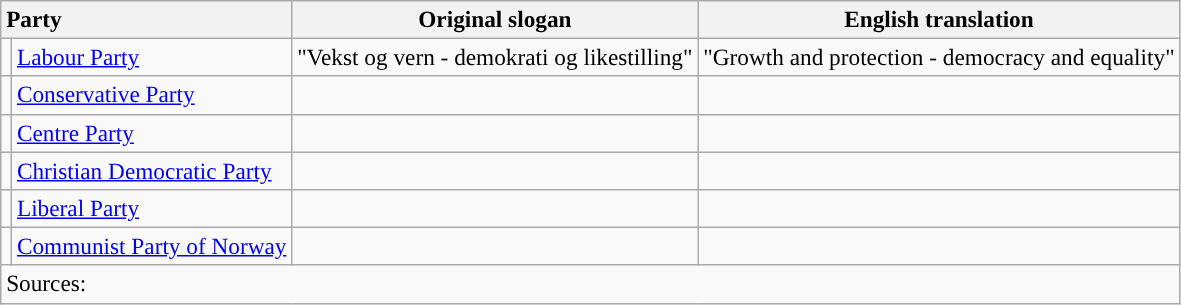<table class="wikitable" style="font-size:97%; text-align:left">
<tr>
<th colspan="2" style="text-align:left;">Party</th>
<th>Original slogan</th>
<th>English translation</th>
</tr>
<tr>
<td style="background:"></td>
<td><a href='#'>Labour Party</a></td>
<td>"Vekst og vern - demokrati og likestilling"</td>
<td>"Growth and protection - democracy and equality"</td>
</tr>
<tr>
<td style="background:"></td>
<td><a href='#'>Conservative Party</a></td>
<td></td>
<td></td>
</tr>
<tr>
<td style="background:"></td>
<td><a href='#'>Centre Party</a></td>
<td></td>
<td></td>
</tr>
<tr>
<td style="background:"></td>
<td><a href='#'>Christian Democratic Party</a></td>
<td></td>
<td></td>
</tr>
<tr>
<td style="background:"></td>
<td><a href='#'>Liberal Party</a></td>
<td></td>
<td></td>
</tr>
<tr>
<td style="background:"></td>
<td><a href='#'>Communist Party of Norway</a></td>
<td></td>
<td></td>
</tr>
<tr>
<td colspan="4">Sources: </td>
</tr>
</table>
